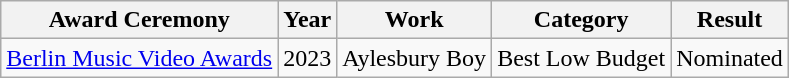<table class="wikitable">
<tr>
<th>Award Ceremony</th>
<th>Year</th>
<th>Work</th>
<th>Category</th>
<th>Result</th>
</tr>
<tr>
<td><a href='#'>Berlin Music Video Awards</a></td>
<td>2023</td>
<td>Aylesbury Boy</td>
<td>Best Low Budget</td>
<td>Nominated</td>
</tr>
</table>
